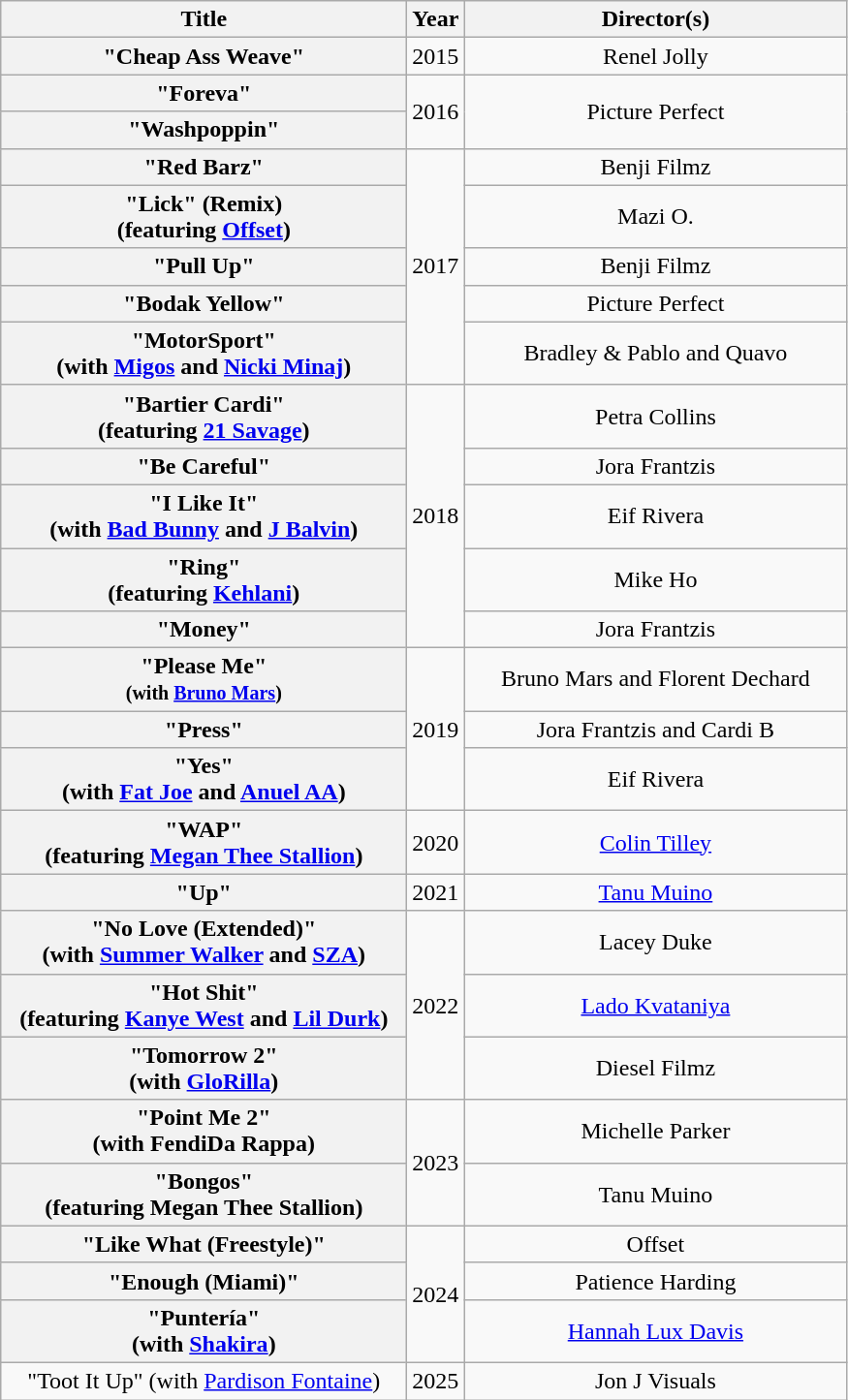<table class="wikitable plainrowheaders" style="text-align:center;">
<tr>
<th scope="col" style="width:17em;">Title</th>
<th scope="col">Year</th>
<th scope="col" style="width:16em;">Director(s)</th>
</tr>
<tr>
<th scope="row">"Cheap Ass Weave"</th>
<td>2015</td>
<td>Renel Jolly</td>
</tr>
<tr>
<th scope="row">"Foreva"</th>
<td rowspan="2">2016</td>
<td rowspan="2">Picture Perfect</td>
</tr>
<tr>
<th scope="row">"Washpoppin"</th>
</tr>
<tr>
<th scope="row">"Red Barz"</th>
<td rowspan="5">2017</td>
<td>Benji Filmz</td>
</tr>
<tr>
<th scope="row">"Lick" (Remix)<br><span>(featuring <a href='#'>Offset</a>)</span></th>
<td>Mazi O.</td>
</tr>
<tr>
<th scope="row">"Pull Up"</th>
<td>Benji Filmz</td>
</tr>
<tr>
<th scope="row">"Bodak Yellow"</th>
<td>Picture Perfect</td>
</tr>
<tr>
<th scope="row">"MotorSport"<br><span>(with <a href='#'>Migos</a> and <a href='#'>Nicki Minaj</a>)</span></th>
<td>Bradley & Pablo and Quavo</td>
</tr>
<tr>
<th scope="row">"Bartier Cardi"<br><span>(featuring <a href='#'>21 Savage</a>)</span></th>
<td rowspan="5">2018</td>
<td>Petra Collins</td>
</tr>
<tr>
<th scope="row">"Be Careful"</th>
<td>Jora Frantzis</td>
</tr>
<tr>
<th scope="row">"I Like It"<br><span>(with <a href='#'>Bad Bunny</a> and <a href='#'>J Balvin</a>)</span></th>
<td>Eif Rivera</td>
</tr>
<tr>
<th scope="row">"Ring"<br><span>(featuring <a href='#'>Kehlani</a>)</span></th>
<td>Mike Ho</td>
</tr>
<tr>
<th scope="row">"Money"</th>
<td>Jora Frantzis</td>
</tr>
<tr>
<th scope="row">"Please Me"<br><small>(with <a href='#'>Bruno Mars</a>)</small></th>
<td rowspan="3">2019</td>
<td>Bruno Mars and Florent Dechard</td>
</tr>
<tr>
<th scope="row">"Press"</th>
<td>Jora Frantzis and Cardi B</td>
</tr>
<tr>
<th scope="row">"Yes"<br><span>(with <a href='#'>Fat Joe</a> and <a href='#'>Anuel AA</a>)</span></th>
<td>Eif Rivera</td>
</tr>
<tr>
<th scope="row">"WAP"<br><span>(featuring <a href='#'>Megan Thee Stallion</a>)</span></th>
<td>2020</td>
<td><a href='#'>Colin Tilley</a></td>
</tr>
<tr>
<th scope="row">"Up"</th>
<td>2021</td>
<td><a href='#'>Tanu Muino</a></td>
</tr>
<tr>
<th scope="row">"No Love (Extended)"<br><span>(with <a href='#'>Summer Walker</a> and <a href='#'>SZA</a>)</span></th>
<td rowspan=3>2022</td>
<td>Lacey Duke</td>
</tr>
<tr>
<th scope="row">"Hot Shit" <br><span>(featuring <a href='#'>Kanye West</a> and <a href='#'>Lil Durk</a>)</span></th>
<td><a href='#'>Lado Kvataniya</a></td>
</tr>
<tr>
<th scope="row">"Tomorrow 2"<br><span>(with <a href='#'>GloRilla</a>)</span></th>
<td>Diesel Filmz</td>
</tr>
<tr>
<th scope="row">"Point Me 2"<br><span>(with FendiDa Rappa)</span></th>
<td rowspan="2">2023</td>
<td>Michelle Parker</td>
</tr>
<tr>
<th scope="row">"Bongos"<br><span>(featuring Megan Thee Stallion)</span></th>
<td>Tanu Muino</td>
</tr>
<tr>
<th scope="row">"Like What (Freestyle)"</th>
<td rowspan="3">2024</td>
<td>Offset</td>
</tr>
<tr>
<th scope="row">"Enough (Miami)"</th>
<td>Patience Harding</td>
</tr>
<tr>
<th scope="row">"Puntería"<br><span>(with <a href='#'>Shakira</a>)</span></th>
<td><a href='#'>Hannah Lux Davis</a></td>
</tr>
<tr>
<td>"Toot It Up" (with <a href='#'>Pardison Fontaine</a>)</td>
<td>2025</td>
<td>Jon J Visuals</td>
</tr>
</table>
